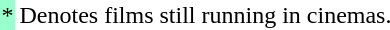<table class="wikidiv">
<tr>
<td style="text-align; background:#9fc">*</td>
<td>Denotes films still running in cinemas.</td>
</tr>
</table>
